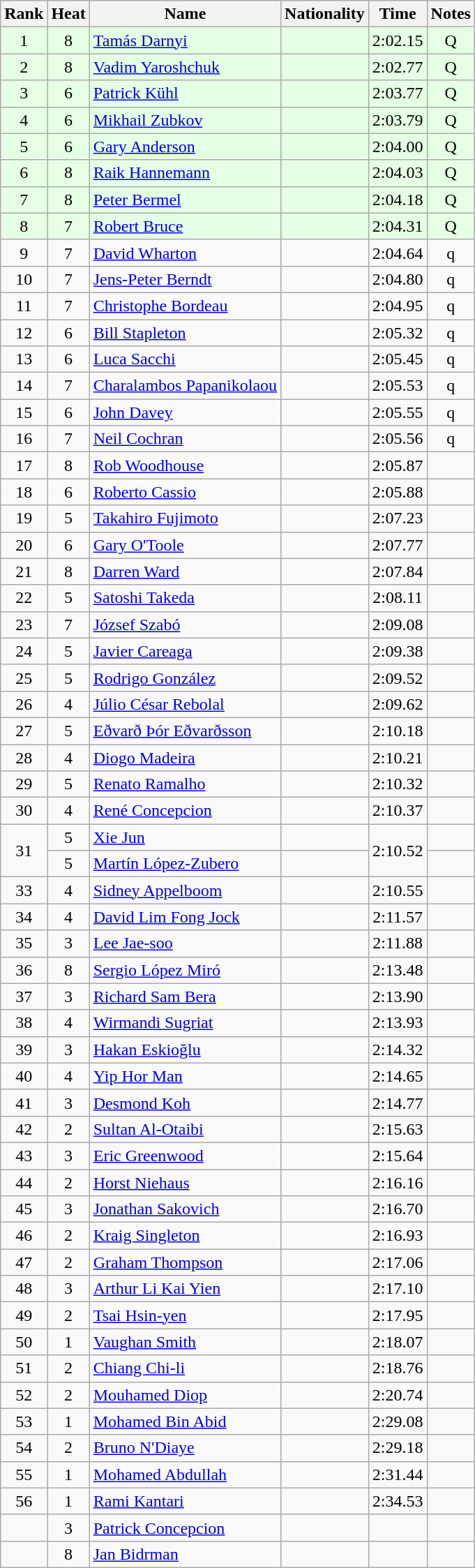<table class="wikitable sortable" style="text-align:center">
<tr>
<th>Rank</th>
<th>Heat</th>
<th>Name</th>
<th>Nationality</th>
<th>Time</th>
<th>Notes</th>
</tr>
<tr bgcolor=e5ffe5>
<td>1</td>
<td>8</td>
<td align=left><a href='#'>Tamás Darnyi</a></td>
<td align=left></td>
<td>2:02.15</td>
<td>Q</td>
</tr>
<tr bgcolor=e5ffe5>
<td>2</td>
<td>8</td>
<td align=left><a href='#'>Vadim Yaroshchuk</a></td>
<td align=left></td>
<td>2:02.77</td>
<td>Q</td>
</tr>
<tr bgcolor=e5ffe5>
<td>3</td>
<td>6</td>
<td align=left><a href='#'>Patrick Kühl</a></td>
<td align=left></td>
<td>2:03.77</td>
<td>Q</td>
</tr>
<tr bgcolor=e5ffe5>
<td>4</td>
<td>6</td>
<td align=left><a href='#'>Mikhail Zubkov</a></td>
<td align=left></td>
<td>2:03.79</td>
<td>Q</td>
</tr>
<tr bgcolor=e5ffe5>
<td>5</td>
<td>6</td>
<td align=left><a href='#'>Gary Anderson</a></td>
<td align=left></td>
<td>2:04.00</td>
<td>Q</td>
</tr>
<tr bgcolor=e5ffe5>
<td>6</td>
<td>8</td>
<td align=left><a href='#'>Raik Hannemann</a></td>
<td align=left></td>
<td>2:04.03</td>
<td>Q</td>
</tr>
<tr bgcolor=e5ffe5>
<td>7</td>
<td>8</td>
<td align=left><a href='#'>Peter Bermel</a></td>
<td align=left></td>
<td>2:04.18</td>
<td>Q</td>
</tr>
<tr bgcolor=e5ffe5>
<td>8</td>
<td>7</td>
<td align=left><a href='#'>Robert Bruce</a></td>
<td align=left></td>
<td>2:04.31</td>
<td>Q</td>
</tr>
<tr>
<td>9</td>
<td>7</td>
<td align=left><a href='#'>David Wharton</a></td>
<td align=left></td>
<td>2:04.64</td>
<td>q</td>
</tr>
<tr>
<td>10</td>
<td>7</td>
<td align=left><a href='#'>Jens-Peter Berndt</a></td>
<td align=left></td>
<td>2:04.80</td>
<td>q</td>
</tr>
<tr>
<td>11</td>
<td>7</td>
<td align=left><a href='#'>Christophe Bordeau</a></td>
<td align=left></td>
<td>2:04.95</td>
<td>q</td>
</tr>
<tr>
<td>12</td>
<td>6</td>
<td align=left><a href='#'>Bill Stapleton</a></td>
<td align=left></td>
<td>2:05.32</td>
<td>q</td>
</tr>
<tr>
<td>13</td>
<td>6</td>
<td align=left><a href='#'>Luca Sacchi</a></td>
<td align=left></td>
<td>2:05.45</td>
<td>q</td>
</tr>
<tr>
<td>14</td>
<td>7</td>
<td align=left><a href='#'>Charalambos Papanikolaou</a></td>
<td align=left></td>
<td>2:05.53</td>
<td>q</td>
</tr>
<tr>
<td>15</td>
<td>6</td>
<td align=left><a href='#'>John Davey</a></td>
<td align=left></td>
<td>2:05.55</td>
<td>q</td>
</tr>
<tr>
<td>16</td>
<td>7</td>
<td align=left><a href='#'>Neil Cochran</a></td>
<td align=left></td>
<td>2:05.56</td>
<td>q</td>
</tr>
<tr>
<td>17</td>
<td>8</td>
<td align=left><a href='#'>Rob Woodhouse</a></td>
<td align=left></td>
<td>2:05.87</td>
<td></td>
</tr>
<tr>
<td>18</td>
<td>6</td>
<td align=left><a href='#'>Roberto Cassio</a></td>
<td align=left></td>
<td>2:05.88</td>
<td></td>
</tr>
<tr>
<td>19</td>
<td>5</td>
<td align=left><a href='#'>Takahiro Fujimoto</a></td>
<td align=left></td>
<td>2:07.23</td>
<td></td>
</tr>
<tr>
<td>20</td>
<td>6</td>
<td align=left><a href='#'>Gary O'Toole</a></td>
<td align=left></td>
<td>2:07.77</td>
<td></td>
</tr>
<tr>
<td>21</td>
<td>8</td>
<td align=left><a href='#'>Darren Ward</a></td>
<td align=left></td>
<td>2:07.84</td>
<td></td>
</tr>
<tr>
<td>22</td>
<td>5</td>
<td align=left><a href='#'>Satoshi Takeda</a></td>
<td align=left></td>
<td>2:08.11</td>
<td></td>
</tr>
<tr>
<td>23</td>
<td>7</td>
<td align=left><a href='#'>József Szabó</a></td>
<td align=left></td>
<td>2:09.08</td>
<td></td>
</tr>
<tr>
<td>24</td>
<td>5</td>
<td align=left><a href='#'>Javier Careaga</a></td>
<td align=left></td>
<td>2:09.38</td>
<td></td>
</tr>
<tr>
<td>25</td>
<td>5</td>
<td align=left><a href='#'>Rodrigo González</a></td>
<td align=left></td>
<td>2:09.52</td>
<td></td>
</tr>
<tr>
<td>26</td>
<td>4</td>
<td align=left><a href='#'>Júlio César Rebolal</a></td>
<td align=left></td>
<td>2:09.62</td>
<td></td>
</tr>
<tr>
<td>27</td>
<td>5</td>
<td align=left><a href='#'>Eðvarð Þór Eðvarðsson</a></td>
<td align=left></td>
<td>2:10.18</td>
<td></td>
</tr>
<tr>
<td>28</td>
<td>4</td>
<td align=left><a href='#'>Diogo Madeira</a></td>
<td align=left></td>
<td>2:10.21</td>
<td></td>
</tr>
<tr>
<td>29</td>
<td>5</td>
<td align=left><a href='#'>Renato Ramalho</a></td>
<td align=left></td>
<td>2:10.32</td>
<td></td>
</tr>
<tr>
<td>30</td>
<td>4</td>
<td align=left><a href='#'>René Concepcion</a></td>
<td align=left></td>
<td>2:10.37</td>
<td></td>
</tr>
<tr>
<td rowspan=2>31</td>
<td>5</td>
<td align=left><a href='#'>Xie Jun</a></td>
<td align=left></td>
<td rowspan=2>2:10.52</td>
<td></td>
</tr>
<tr>
<td>5</td>
<td align=left><a href='#'>Martín López-Zubero</a></td>
<td align=left></td>
<td></td>
</tr>
<tr>
<td>33</td>
<td>4</td>
<td align=left><a href='#'>Sidney Appelboom</a></td>
<td align=left></td>
<td>2:10.55</td>
<td></td>
</tr>
<tr>
<td>34</td>
<td>4</td>
<td align=left><a href='#'>David Lim Fong Jock</a></td>
<td align=left></td>
<td>2:11.57</td>
<td></td>
</tr>
<tr>
<td>35</td>
<td>3</td>
<td align=left><a href='#'>Lee Jae-soo</a></td>
<td align=left></td>
<td>2:11.88</td>
<td></td>
</tr>
<tr>
<td>36</td>
<td>8</td>
<td align=left><a href='#'>Sergio López Miró</a></td>
<td align=left></td>
<td>2:13.48</td>
<td></td>
</tr>
<tr>
<td>37</td>
<td>3</td>
<td align=left><a href='#'>Richard Sam Bera</a></td>
<td align=left></td>
<td>2:13.90</td>
<td></td>
</tr>
<tr>
<td>38</td>
<td>4</td>
<td align=left><a href='#'>Wirmandi Sugriat</a></td>
<td align=left></td>
<td>2:13.93</td>
<td></td>
</tr>
<tr>
<td>39</td>
<td>3</td>
<td align=left><a href='#'>Hakan Eskioğlu</a></td>
<td align=left></td>
<td>2:14.32</td>
<td></td>
</tr>
<tr>
<td>40</td>
<td>4</td>
<td align=left><a href='#'>Yip Hor Man</a></td>
<td align=left></td>
<td>2:14.65</td>
<td></td>
</tr>
<tr>
<td>41</td>
<td>3</td>
<td align=left><a href='#'>Desmond Koh</a></td>
<td align=left></td>
<td>2:14.77</td>
<td></td>
</tr>
<tr>
<td>42</td>
<td>2</td>
<td align=left><a href='#'>Sultan Al-Otaibi</a></td>
<td align=left></td>
<td>2:15.63</td>
<td></td>
</tr>
<tr>
<td>43</td>
<td>3</td>
<td align=left><a href='#'>Eric Greenwood</a></td>
<td align=left></td>
<td>2:15.64</td>
<td></td>
</tr>
<tr>
<td>44</td>
<td>2</td>
<td align=left><a href='#'>Horst Niehaus</a></td>
<td align=left></td>
<td>2:16.16</td>
<td></td>
</tr>
<tr>
<td>45</td>
<td>3</td>
<td align=left><a href='#'>Jonathan Sakovich</a></td>
<td align=left></td>
<td>2:16.70</td>
<td></td>
</tr>
<tr>
<td>46</td>
<td>2</td>
<td align=left><a href='#'>Kraig Singleton</a></td>
<td align=left></td>
<td>2:16.93</td>
<td></td>
</tr>
<tr>
<td>47</td>
<td>2</td>
<td align=left><a href='#'>Graham Thompson</a></td>
<td align=left></td>
<td>2:17.06</td>
<td></td>
</tr>
<tr>
<td>48</td>
<td>3</td>
<td align=left><a href='#'>Arthur Li Kai Yien</a></td>
<td align=left></td>
<td>2:17.10</td>
<td></td>
</tr>
<tr>
<td>49</td>
<td>2</td>
<td align=left><a href='#'>Tsai Hsin-yen</a></td>
<td align=left></td>
<td>2:17.95</td>
<td></td>
</tr>
<tr>
<td>50</td>
<td>1</td>
<td align=left><a href='#'>Vaughan Smith</a></td>
<td align=left></td>
<td>2:18.07</td>
<td></td>
</tr>
<tr>
<td>51</td>
<td>2</td>
<td align=left><a href='#'>Chiang Chi-li</a></td>
<td align=left></td>
<td>2:18.76</td>
<td></td>
</tr>
<tr>
<td>52</td>
<td>2</td>
<td align=left><a href='#'>Mouhamed Diop</a></td>
<td align=left></td>
<td>2:20.74</td>
<td></td>
</tr>
<tr>
<td>53</td>
<td>1</td>
<td align=left><a href='#'>Mohamed Bin Abid</a></td>
<td align=left></td>
<td>2:29.08</td>
<td></td>
</tr>
<tr>
<td>54</td>
<td>2</td>
<td align=left><a href='#'>Bruno N'Diaye</a></td>
<td align=left></td>
<td>2:29.18</td>
<td></td>
</tr>
<tr>
<td>55</td>
<td>1</td>
<td align=left><a href='#'>Mohamed Abdullah</a></td>
<td align=left></td>
<td>2:31.44</td>
<td></td>
</tr>
<tr>
<td>56</td>
<td>1</td>
<td align=left><a href='#'>Rami Kantari</a></td>
<td align=left></td>
<td>2:34.53</td>
<td></td>
</tr>
<tr>
<td></td>
<td>3</td>
<td align=left><a href='#'>Patrick Concepcion</a></td>
<td align=left></td>
<td></td>
<td></td>
</tr>
<tr>
<td></td>
<td>8</td>
<td align=left><a href='#'>Jan Bidrman</a></td>
<td align=left></td>
<td></td>
<td></td>
</tr>
</table>
